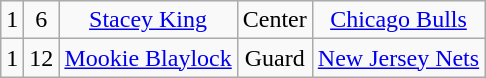<table class="wikitable" style="text-align:center">
<tr>
<td>1</td>
<td>6</td>
<td><a href='#'>Stacey King</a></td>
<td>Center</td>
<td><a href='#'>Chicago Bulls</a></td>
</tr>
<tr>
<td>1</td>
<td>12</td>
<td><a href='#'>Mookie Blaylock</a></td>
<td>Guard</td>
<td><a href='#'>New Jersey Nets</a></td>
</tr>
</table>
